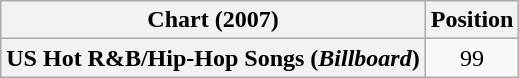<table class="wikitable plainrowheaders" style="text-align:center">
<tr>
<th>Chart (2007)</th>
<th>Position</th>
</tr>
<tr>
<th scope="row">US Hot R&B/Hip-Hop Songs (<em>Billboard</em>)</th>
<td>99</td>
</tr>
</table>
